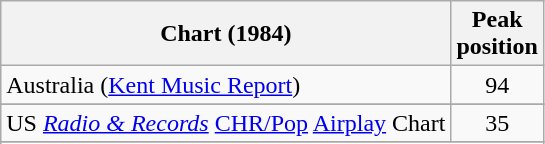<table class="wikitable sortable">
<tr>
<th>Chart (1984)</th>
<th>Peak<br>position</th>
</tr>
<tr>
<td>Australia (<a href='#'>Kent Music Report</a>)</td>
<td style="text-align:center;">94</td>
</tr>
<tr>
</tr>
<tr>
</tr>
<tr>
<td>US <em><a href='#'>Radio & Records</a></em> <a href='#'>CHR/Pop</a> <a href='#'>Airplay</a> Chart</td>
<td align="center">35</td>
</tr>
<tr>
</tr>
<tr>
</tr>
<tr>
</tr>
</table>
